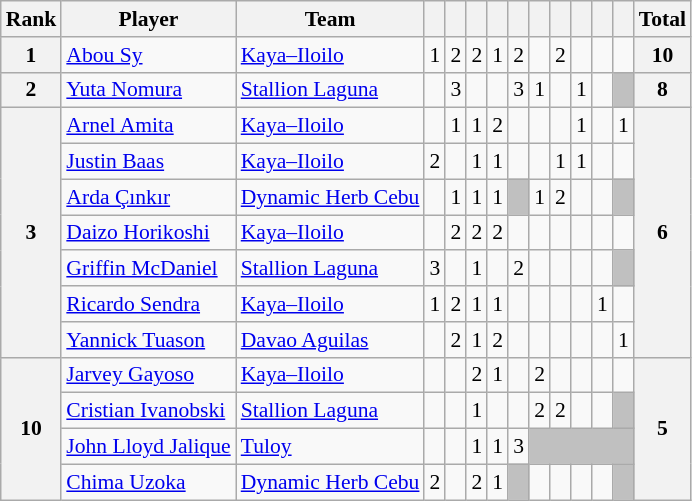<table class="wikitable" style="text-align:center; font-size:90%">
<tr>
<th>Rank</th>
<th>Player</th>
<th>Team</th>
<th></th>
<th></th>
<th></th>
<th></th>
<th></th>
<th></th>
<th></th>
<th></th>
<th></th>
<th></th>
<th>Total</th>
</tr>
<tr>
<th rowspan="1">1</th>
<td align=left> <a href='#'>Abou Sy</a></td>
<td align=left><a href='#'>Kaya–Iloilo</a></td>
<td>1</td>
<td>2</td>
<td>2</td>
<td>1</td>
<td>2</td>
<td></td>
<td>2</td>
<td></td>
<td></td>
<td></td>
<th rowspan="1">10</th>
</tr>
<tr>
<th rowspan="1">2</th>
<td align=left> <a href='#'>Yuta Nomura</a></td>
<td align=left><a href='#'>Stallion Laguna</a></td>
<td></td>
<td>3</td>
<td></td>
<td></td>
<td>3</td>
<td>1</td>
<td></td>
<td>1</td>
<td></td>
<td bgcolor="silver"></td>
<th rowspan="1">8</th>
</tr>
<tr>
<th rowspan="7">3</th>
<td align=left> <a href='#'>Arnel Amita</a></td>
<td align=left><a href='#'>Kaya–Iloilo</a></td>
<td></td>
<td>1</td>
<td>1</td>
<td>2</td>
<td></td>
<td></td>
<td></td>
<td>1</td>
<td></td>
<td>1</td>
<th rowspan="7">6</th>
</tr>
<tr>
<td align=left> <a href='#'>Justin Baas</a></td>
<td align=left><a href='#'>Kaya–Iloilo</a></td>
<td>2</td>
<td></td>
<td>1</td>
<td>1</td>
<td></td>
<td></td>
<td>1</td>
<td>1</td>
<td></td>
<td></td>
</tr>
<tr>
<td align=left> <a href='#'>Arda Çınkır</a></td>
<td align=left><a href='#'>Dynamic Herb Cebu</a></td>
<td></td>
<td>1</td>
<td>1</td>
<td>1</td>
<td bgcolor="silver"></td>
<td>1</td>
<td>2</td>
<td></td>
<td></td>
<td bgcolor="silver"></td>
</tr>
<tr>
<td align=left> <a href='#'>Daizo Horikoshi</a></td>
<td align=left><a href='#'>Kaya–Iloilo</a></td>
<td></td>
<td>2</td>
<td>2</td>
<td>2</td>
<td></td>
<td></td>
<td></td>
<td></td>
<td></td>
<td></td>
</tr>
<tr>
<td align=left> <a href='#'>Griffin McDaniel</a></td>
<td align=left><a href='#'>Stallion Laguna</a></td>
<td>3</td>
<td></td>
<td>1</td>
<td></td>
<td>2</td>
<td></td>
<td></td>
<td></td>
<td></td>
<td bgcolor="silver"></td>
</tr>
<tr>
<td align=left> <a href='#'>Ricardo Sendra</a></td>
<td align=left><a href='#'>Kaya–Iloilo</a></td>
<td>1</td>
<td>2</td>
<td>1</td>
<td>1</td>
<td></td>
<td></td>
<td></td>
<td></td>
<td>1</td>
<td></td>
</tr>
<tr>
<td align=left> <a href='#'>Yannick Tuason</a></td>
<td align=left><a href='#'>Davao Aguilas</a></td>
<td></td>
<td>2</td>
<td>1</td>
<td>2</td>
<td></td>
<td></td>
<td></td>
<td></td>
<td></td>
<td>1</td>
</tr>
<tr>
<th rowspan="5">10</th>
<td align=left> <a href='#'>Jarvey Gayoso</a></td>
<td align=left><a href='#'>Kaya–Iloilo</a></td>
<td></td>
<td></td>
<td>2</td>
<td>1</td>
<td></td>
<td>2</td>
<td></td>
<td></td>
<td></td>
<td></td>
<th rowspan="5">5</th>
</tr>
<tr>
<td align=left> <a href='#'>Cristian Ivanobski</a></td>
<td align=left><a href='#'>Stallion Laguna</a></td>
<td></td>
<td></td>
<td>1</td>
<td></td>
<td></td>
<td>2</td>
<td>2</td>
<td></td>
<td></td>
<td bgcolor="silver"></td>
</tr>
<tr>
<td align=left> <a href='#'>John Lloyd Jalique</a></td>
<td align=left><a href='#'>Tuloy</a></td>
<td></td>
<td></td>
<td>1</td>
<td>1</td>
<td>3</td>
<td bgcolor="silver" colspan=5></td>
</tr>
<tr>
<td align=left> <a href='#'>Chima Uzoka</a></td>
<td align=left><a href='#'>Dynamic Herb Cebu</a></td>
<td>2</td>
<td></td>
<td>2</td>
<td>1</td>
<td bgcolor="silver"></td>
<td></td>
<td></td>
<td></td>
<td></td>
<td bgcolor="silver"><br></td>
</tr>
</table>
